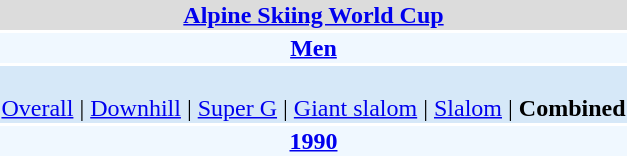<table align="right" class="toccolours" style="margin: 0 0 1em 1em;">
<tr>
<td colspan="2" align=center bgcolor=Gainsboro><strong><a href='#'>Alpine Skiing World Cup</a></strong></td>
</tr>
<tr>
<td colspan="2" align=center bgcolor=AliceBlue><strong><a href='#'>Men</a></strong></td>
</tr>
<tr>
<td colspan="2" align=center bgcolor=D6E8F8><br><a href='#'>Overall</a> | 
<a href='#'>Downhill</a> | 
<a href='#'>Super G</a> | 
<a href='#'>Giant slalom</a> | 
<a href='#'>Slalom</a> | 
<strong>Combined</strong></td>
</tr>
<tr>
<td colspan="2" align=center bgcolor=AliceBlue><strong><a href='#'>1990</a></strong></td>
</tr>
</table>
